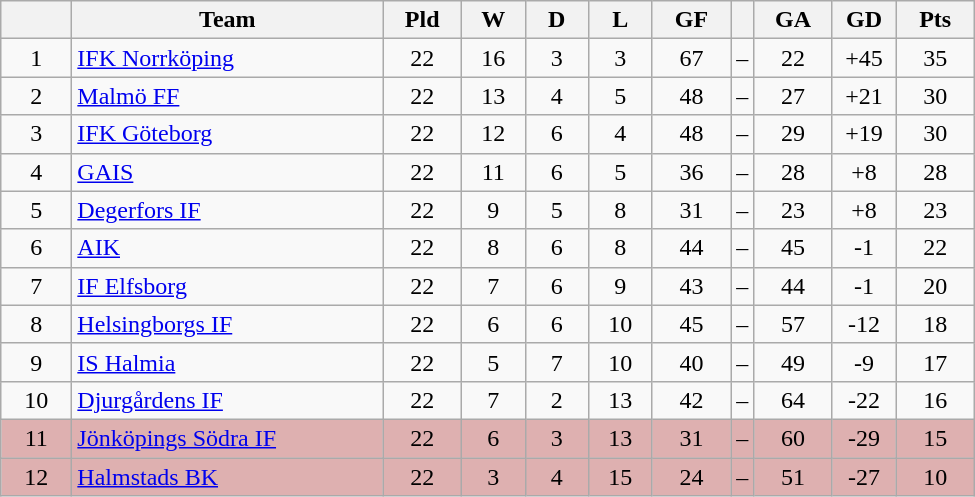<table class="wikitable" style="text-align: center;">
<tr>
<th style="width: 40px;"></th>
<th style="width: 200px;">Team</th>
<th style="width: 45px;">Pld</th>
<th style="width: 35px;">W</th>
<th style="width: 35px;">D</th>
<th style="width: 35px;">L</th>
<th style="width: 45px;">GF</th>
<th></th>
<th style="width: 45px;">GA</th>
<th style="width: 35px;">GD</th>
<th style="width: 45px;">Pts</th>
</tr>
<tr>
<td>1</td>
<td style="text-align: left;"><a href='#'>IFK Norrköping</a></td>
<td>22</td>
<td>16</td>
<td>3</td>
<td>3</td>
<td>67</td>
<td>–</td>
<td>22</td>
<td>+45</td>
<td>35</td>
</tr>
<tr>
<td>2</td>
<td style="text-align: left;"><a href='#'>Malmö FF</a></td>
<td>22</td>
<td>13</td>
<td>4</td>
<td>5</td>
<td>48</td>
<td>–</td>
<td>27</td>
<td>+21</td>
<td>30</td>
</tr>
<tr>
<td>3</td>
<td style="text-align: left;"><a href='#'>IFK Göteborg</a></td>
<td>22</td>
<td>12</td>
<td>6</td>
<td>4</td>
<td>48</td>
<td>–</td>
<td>29</td>
<td>+19</td>
<td>30</td>
</tr>
<tr>
<td>4</td>
<td style="text-align: left;"><a href='#'>GAIS</a></td>
<td>22</td>
<td>11</td>
<td>6</td>
<td>5</td>
<td>36</td>
<td>–</td>
<td>28</td>
<td>+8</td>
<td>28</td>
</tr>
<tr>
<td>5</td>
<td style="text-align: left;"><a href='#'>Degerfors IF</a></td>
<td>22</td>
<td>9</td>
<td>5</td>
<td>8</td>
<td>31</td>
<td>–</td>
<td>23</td>
<td>+8</td>
<td>23</td>
</tr>
<tr>
<td>6</td>
<td style="text-align: left;"><a href='#'>AIK</a></td>
<td>22</td>
<td>8</td>
<td>6</td>
<td>8</td>
<td>44</td>
<td>–</td>
<td>45</td>
<td>-1</td>
<td>22</td>
</tr>
<tr>
<td>7</td>
<td style="text-align: left;"><a href='#'>IF Elfsborg</a></td>
<td>22</td>
<td>7</td>
<td>6</td>
<td>9</td>
<td>43</td>
<td>–</td>
<td>44</td>
<td>-1</td>
<td>20</td>
</tr>
<tr>
<td>8</td>
<td style="text-align: left;"><a href='#'>Helsingborgs IF</a></td>
<td>22</td>
<td>6</td>
<td>6</td>
<td>10</td>
<td>45</td>
<td>–</td>
<td>57</td>
<td>-12</td>
<td>18</td>
</tr>
<tr>
<td>9</td>
<td style="text-align: left;"><a href='#'>IS Halmia</a></td>
<td>22</td>
<td>5</td>
<td>7</td>
<td>10</td>
<td>40</td>
<td>–</td>
<td>49</td>
<td>-9</td>
<td>17</td>
</tr>
<tr>
<td>10</td>
<td style="text-align: left;"><a href='#'>Djurgårdens IF</a></td>
<td>22</td>
<td>7</td>
<td>2</td>
<td>13</td>
<td>42</td>
<td>–</td>
<td>64</td>
<td>-22</td>
<td>16</td>
</tr>
<tr style="background: #deb0b0">
<td>11</td>
<td style="text-align: left;"><a href='#'>Jönköpings Södra IF</a></td>
<td>22</td>
<td>6</td>
<td>3</td>
<td>13</td>
<td>31</td>
<td>–</td>
<td>60</td>
<td>-29</td>
<td>15</td>
</tr>
<tr style="background: #deb0b0">
<td>12</td>
<td style="text-align: left;"><a href='#'>Halmstads BK</a></td>
<td>22</td>
<td>3</td>
<td>4</td>
<td>15</td>
<td>24</td>
<td>–</td>
<td>51</td>
<td>-27</td>
<td>10</td>
</tr>
</table>
